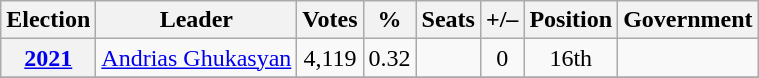<table class="wikitable" style="text-align: center;">
<tr>
<th>Election</th>
<th>Leader</th>
<th>Votes</th>
<th>%</th>
<th>Seats</th>
<th>+/–</th>
<th>Position</th>
<th>Government</th>
</tr>
<tr>
<th rowspan="1"><a href='#'>2021</a></th>
<td rowspan="1"><a href='#'>Andrias Ghukasyan</a></td>
<td rowspan="1">4,119</td>
<td rowspan="1">0.32</td>
<td rowspan="1"></td>
<td rowspan="1"> 0</td>
<td rowspan="1"> 16th</td>
<td></td>
</tr>
<tr>
</tr>
</table>
